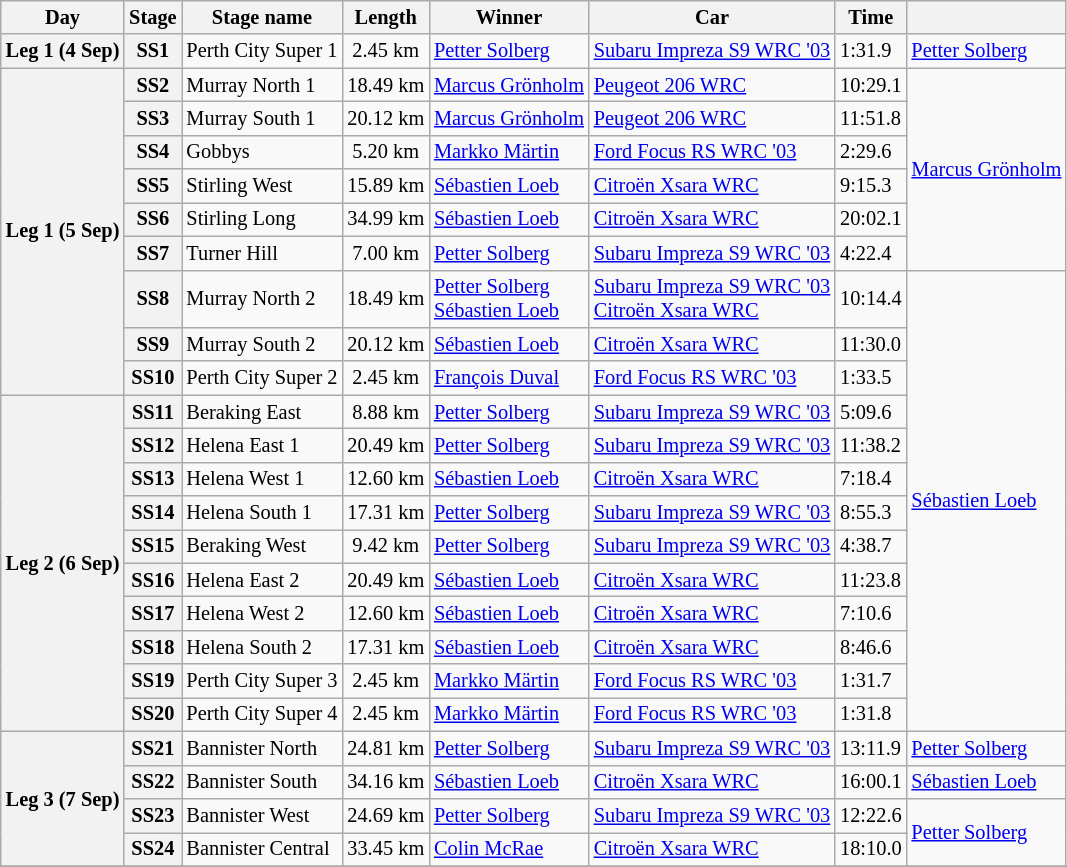<table class="wikitable" style="font-size: 85%;">
<tr>
<th>Day</th>
<th>Stage</th>
<th>Stage name</th>
<th>Length</th>
<th>Winner</th>
<th>Car</th>
<th>Time</th>
<th></th>
</tr>
<tr>
<th rowspan="1">Leg 1 (4 Sep)</th>
<th>SS1</th>
<td>Perth City Super 1</td>
<td align="center">2.45 km</td>
<td> <a href='#'>Petter Solberg</a></td>
<td><a href='#'>Subaru Impreza S9 WRC '03</a></td>
<td>1:31.9</td>
<td rowspan="1"> <a href='#'>Petter Solberg</a></td>
</tr>
<tr>
<th rowspan="9">Leg 1 (5 Sep)</th>
<th>SS2</th>
<td>Murray North 1</td>
<td align="center">18.49 km</td>
<td> <a href='#'>Marcus Grönholm</a></td>
<td><a href='#'>Peugeot 206 WRC</a></td>
<td>10:29.1</td>
<td rowspan="6"> <a href='#'>Marcus Grönholm</a></td>
</tr>
<tr>
<th>SS3</th>
<td>Murray South 1</td>
<td align="center">20.12 km</td>
<td> <a href='#'>Marcus Grönholm</a></td>
<td><a href='#'>Peugeot 206 WRC</a></td>
<td>11:51.8</td>
</tr>
<tr>
<th>SS4</th>
<td>Gobbys</td>
<td align="center">5.20 km</td>
<td> <a href='#'>Markko Märtin</a></td>
<td><a href='#'>Ford Focus RS WRC '03</a></td>
<td>2:29.6</td>
</tr>
<tr>
<th>SS5</th>
<td>Stirling West</td>
<td align="center">15.89 km</td>
<td> <a href='#'>Sébastien Loeb</a></td>
<td><a href='#'>Citroën Xsara WRC</a></td>
<td>9:15.3</td>
</tr>
<tr>
<th>SS6</th>
<td>Stirling Long</td>
<td align="center">34.99 km</td>
<td> <a href='#'>Sébastien Loeb</a></td>
<td><a href='#'>Citroën Xsara WRC</a></td>
<td>20:02.1</td>
</tr>
<tr>
<th>SS7</th>
<td>Turner Hill</td>
<td align="center">7.00 km</td>
<td> <a href='#'>Petter Solberg</a></td>
<td><a href='#'>Subaru Impreza S9 WRC '03</a></td>
<td>4:22.4</td>
</tr>
<tr>
<th>SS8</th>
<td>Murray North 2</td>
<td align="center">18.49 km</td>
<td> <a href='#'>Petter Solberg</a><br> <a href='#'>Sébastien Loeb</a></td>
<td><a href='#'>Subaru Impreza S9 WRC '03</a><br><a href='#'>Citroën Xsara WRC</a></td>
<td>10:14.4</td>
<td rowspan="13"> <a href='#'>Sébastien Loeb</a></td>
</tr>
<tr>
<th>SS9</th>
<td>Murray South 2</td>
<td align="center">20.12 km</td>
<td> <a href='#'>Sébastien Loeb</a></td>
<td><a href='#'>Citroën Xsara WRC</a></td>
<td>11:30.0</td>
</tr>
<tr>
<th>SS10</th>
<td>Perth City Super 2</td>
<td align="center">2.45 km</td>
<td> <a href='#'>François Duval</a></td>
<td><a href='#'>Ford Focus RS WRC '03</a></td>
<td>1:33.5</td>
</tr>
<tr>
<th rowspan="10">Leg 2 (6 Sep)</th>
<th>SS11</th>
<td>Beraking East</td>
<td align="center">8.88 km</td>
<td> <a href='#'>Petter Solberg</a></td>
<td><a href='#'>Subaru Impreza S9 WRC '03</a></td>
<td>5:09.6</td>
</tr>
<tr>
<th>SS12</th>
<td>Helena East 1</td>
<td align="center">20.49 km</td>
<td> <a href='#'>Petter Solberg</a></td>
<td><a href='#'>Subaru Impreza S9 WRC '03</a></td>
<td>11:38.2</td>
</tr>
<tr>
<th>SS13</th>
<td>Helena West 1</td>
<td align="center">12.60 km</td>
<td> <a href='#'>Sébastien Loeb</a></td>
<td><a href='#'>Citroën Xsara WRC</a></td>
<td>7:18.4</td>
</tr>
<tr>
<th>SS14</th>
<td>Helena South 1</td>
<td align="center">17.31 km</td>
<td> <a href='#'>Petter Solberg</a></td>
<td><a href='#'>Subaru Impreza S9 WRC '03</a></td>
<td>8:55.3</td>
</tr>
<tr>
<th>SS15</th>
<td>Beraking West</td>
<td align="center">9.42 km</td>
<td> <a href='#'>Petter Solberg</a></td>
<td><a href='#'>Subaru Impreza S9 WRC '03</a></td>
<td>4:38.7</td>
</tr>
<tr>
<th>SS16</th>
<td>Helena East 2</td>
<td align="center">20.49 km</td>
<td> <a href='#'>Sébastien Loeb</a></td>
<td><a href='#'>Citroën Xsara WRC</a></td>
<td>11:23.8</td>
</tr>
<tr>
<th>SS17</th>
<td>Helena West 2</td>
<td align="center">12.60 km</td>
<td> <a href='#'>Sébastien Loeb</a></td>
<td><a href='#'>Citroën Xsara WRC</a></td>
<td>7:10.6</td>
</tr>
<tr>
<th>SS18</th>
<td>Helena South 2</td>
<td align="center">17.31 km</td>
<td> <a href='#'>Sébastien Loeb</a></td>
<td><a href='#'>Citroën Xsara WRC</a></td>
<td>8:46.6</td>
</tr>
<tr>
<th>SS19</th>
<td>Perth City Super 3</td>
<td align="center">2.45 km</td>
<td> <a href='#'>Markko Märtin</a></td>
<td><a href='#'>Ford Focus RS WRC '03</a></td>
<td>1:31.7</td>
</tr>
<tr>
<th>SS20</th>
<td>Perth City Super 4</td>
<td align="center">2.45 km</td>
<td> <a href='#'>Markko Märtin</a></td>
<td><a href='#'>Ford Focus RS WRC '03</a></td>
<td>1:31.8</td>
</tr>
<tr>
<th rowspan="4">Leg 3 (7 Sep)</th>
<th>SS21</th>
<td>Bannister North</td>
<td align="center">24.81 km</td>
<td> <a href='#'>Petter Solberg</a></td>
<td><a href='#'>Subaru Impreza S9 WRC '03</a></td>
<td>13:11.9</td>
<td rowspan="1"> <a href='#'>Petter Solberg</a></td>
</tr>
<tr>
<th>SS22</th>
<td>Bannister South</td>
<td align="center">34.16 km</td>
<td> <a href='#'>Sébastien Loeb</a></td>
<td><a href='#'>Citroën Xsara WRC</a></td>
<td>16:00.1</td>
<td rowspan="1"> <a href='#'>Sébastien Loeb</a></td>
</tr>
<tr>
<th>SS23</th>
<td>Bannister West</td>
<td align="center">24.69 km</td>
<td> <a href='#'>Petter Solberg</a></td>
<td><a href='#'>Subaru Impreza S9 WRC '03</a></td>
<td>12:22.6</td>
<td rowspan="2"> <a href='#'>Petter Solberg</a></td>
</tr>
<tr>
<th>SS24</th>
<td>Bannister Central</td>
<td align="center">33.45 km</td>
<td> <a href='#'>Colin McRae</a></td>
<td><a href='#'>Citroën Xsara WRC</a></td>
<td>18:10.0</td>
</tr>
<tr>
</tr>
</table>
